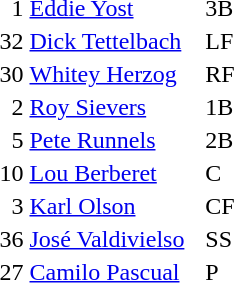<table>
<tr>
<td>  1</td>
<td><a href='#'>Eddie Yost</a></td>
<td>3B</td>
</tr>
<tr>
<td>32</td>
<td><a href='#'>Dick Tettelbach</a>   </td>
<td>LF</td>
</tr>
<tr>
<td>30</td>
<td><a href='#'>Whitey Herzog</a></td>
<td>RF</td>
</tr>
<tr>
<td>  2</td>
<td><a href='#'>Roy Sievers</a></td>
<td>1B</td>
</tr>
<tr>
<td>  5</td>
<td><a href='#'>Pete Runnels</a></td>
<td>2B</td>
</tr>
<tr>
<td>10</td>
<td><a href='#'>Lou Berberet</a></td>
<td>C</td>
</tr>
<tr>
<td>  3</td>
<td><a href='#'>Karl Olson</a></td>
<td>CF</td>
</tr>
<tr>
<td>36</td>
<td><a href='#'>José Valdivielso</a></td>
<td>SS</td>
</tr>
<tr>
<td>27</td>
<td><a href='#'>Camilo Pascual</a></td>
<td>P</td>
</tr>
<tr>
</tr>
</table>
